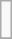<table class="wikitable">
<tr ---->
<td><br></td>
</tr>
<tr --->
</tr>
</table>
